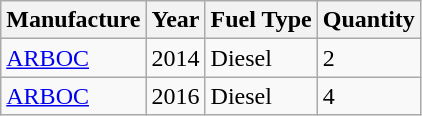<table class="wikitable">
<tr>
<th>Manufacture</th>
<th>Year</th>
<th>Fuel Type</th>
<th>Quantity</th>
</tr>
<tr>
<td><a href='#'>ARBOC</a></td>
<td>2014</td>
<td>Diesel</td>
<td>2</td>
</tr>
<tr>
<td><a href='#'>ARBOC</a></td>
<td>2016</td>
<td>Diesel</td>
<td>4</td>
</tr>
</table>
